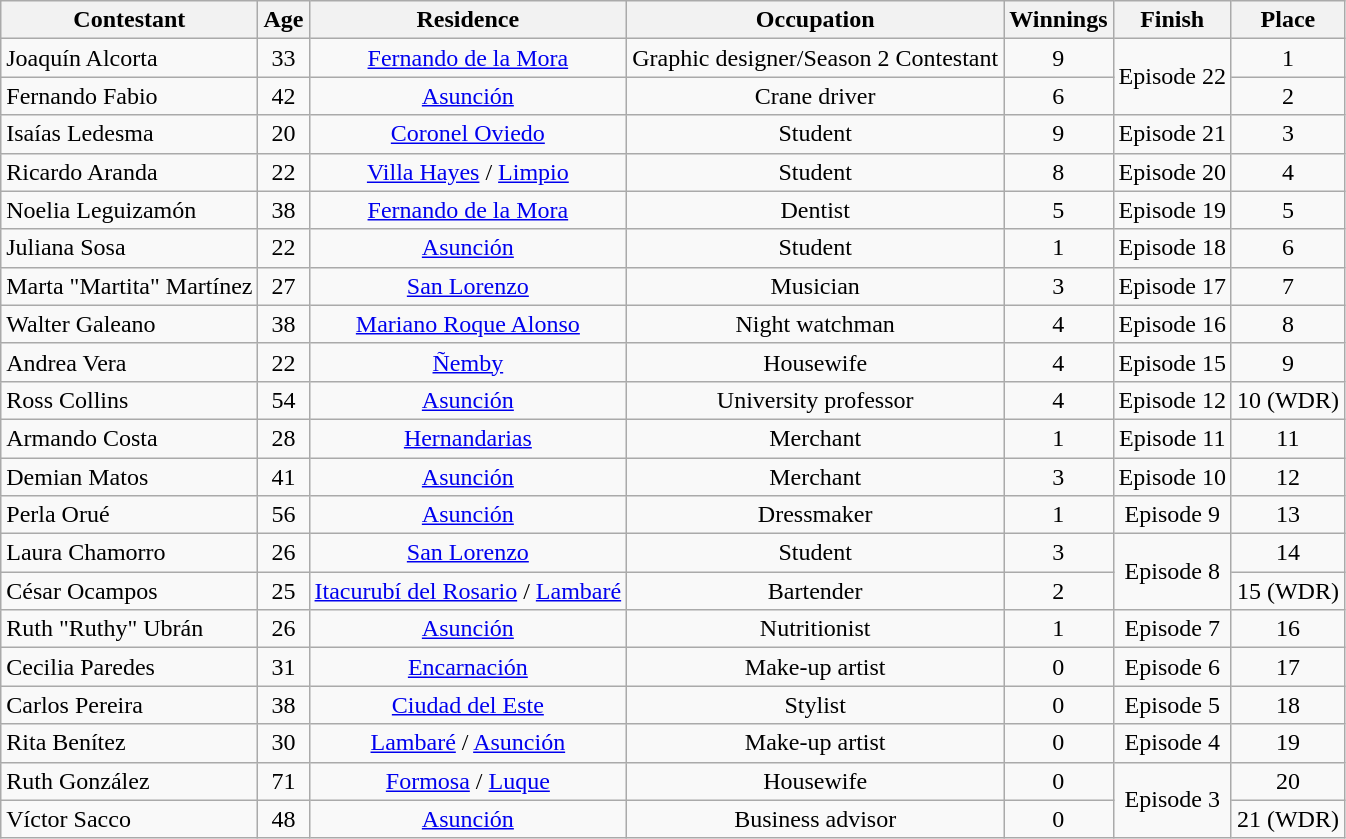<table class="wikitable sortable" style="text-align:center">
<tr>
<th>Contestant</th>
<th>Age</th>
<th>Residence</th>
<th>Occupation</th>
<th>Winnings</th>
<th>Finish</th>
<th>Place</th>
</tr>
<tr>
<td align="left">Joaquín Alcorta</td>
<td>33</td>
<td><a href='#'>Fernando de la Mora</a></td>
<td>Graphic designer/Season 2 Contestant</td>
<td>9</td>
<td rowspan=2>Episode 22</td>
<td>1</td>
</tr>
<tr>
<td align="left">Fernando Fabio</td>
<td>42</td>
<td><a href='#'>Asunción</a></td>
<td>Crane driver</td>
<td>6</td>
<td>2</td>
</tr>
<tr>
<td align="left">Isaías Ledesma</td>
<td>20</td>
<td><a href='#'>Coronel Oviedo</a></td>
<td>Student</td>
<td>9</td>
<td>Episode 21</td>
<td>3</td>
</tr>
<tr>
<td align="left">Ricardo Aranda</td>
<td>22</td>
<td><a href='#'>Villa Hayes</a> / <a href='#'>Limpio</a></td>
<td>Student</td>
<td>8</td>
<td>Episode 20</td>
<td>4</td>
</tr>
<tr>
<td align="left">Noelia Leguizamón</td>
<td>38</td>
<td><a href='#'>Fernando de la Mora</a></td>
<td>Dentist</td>
<td>5</td>
<td>Episode 19</td>
<td>5</td>
</tr>
<tr>
<td align="left">Juliana Sosa</td>
<td>22</td>
<td><a href='#'>Asunción</a></td>
<td>Student</td>
<td>1</td>
<td>Episode 18</td>
<td>6</td>
</tr>
<tr>
<td align="left">Marta "Martita" Martínez</td>
<td>27</td>
<td><a href='#'>San Lorenzo</a></td>
<td>Musician</td>
<td>3</td>
<td>Episode 17</td>
<td>7</td>
</tr>
<tr>
<td align="left">Walter Galeano</td>
<td>38</td>
<td><a href='#'>Mariano Roque Alonso</a></td>
<td>Night watchman</td>
<td>4</td>
<td>Episode 16</td>
<td>8</td>
</tr>
<tr>
<td align="left">Andrea Vera</td>
<td>22</td>
<td><a href='#'>Ñemby</a></td>
<td>Housewife</td>
<td>4</td>
<td>Episode 15</td>
<td>9</td>
</tr>
<tr>
<td align="left">Ross Collins</td>
<td>54</td>
<td><a href='#'>Asunción</a></td>
<td>University professor</td>
<td>4</td>
<td>Episode 12</td>
<td>10 (WDR)</td>
</tr>
<tr>
<td align="left">Armando Costa</td>
<td>28</td>
<td><a href='#'>Hernandarias</a></td>
<td>Merchant</td>
<td>1</td>
<td>Episode 11</td>
<td>11</td>
</tr>
<tr>
<td align="left">Demian Matos</td>
<td>41</td>
<td><a href='#'>Asunción</a></td>
<td>Merchant</td>
<td>3</td>
<td>Episode 10</td>
<td>12</td>
</tr>
<tr>
<td align="left">Perla Orué</td>
<td>56</td>
<td><a href='#'>Asunción</a></td>
<td>Dressmaker</td>
<td>1</td>
<td>Episode 9</td>
<td>13</td>
</tr>
<tr>
<td align="left">Laura Chamorro</td>
<td>26</td>
<td><a href='#'>San Lorenzo</a></td>
<td>Student</td>
<td>3</td>
<td rowspan=2>Episode 8</td>
<td>14</td>
</tr>
<tr>
<td align="left">César Ocampos</td>
<td>25</td>
<td><a href='#'>Itacurubí del Rosario</a> / <a href='#'>Lambaré</a></td>
<td>Bartender</td>
<td>2</td>
<td>15 (WDR)</td>
</tr>
<tr>
<td align="left">Ruth "Ruthy" Ubrán</td>
<td>26</td>
<td><a href='#'>Asunción</a></td>
<td>Nutritionist</td>
<td>1</td>
<td>Episode 7</td>
<td>16</td>
</tr>
<tr>
<td align="left">Cecilia Paredes</td>
<td>31</td>
<td><a href='#'>Encarnación</a></td>
<td>Make-up artist</td>
<td>0</td>
<td>Episode 6</td>
<td>17</td>
</tr>
<tr>
<td align="left">Carlos Pereira</td>
<td>38</td>
<td><a href='#'>Ciudad del Este</a></td>
<td>Stylist</td>
<td>0</td>
<td>Episode 5</td>
<td>18</td>
</tr>
<tr>
<td align="left">Rita Benítez</td>
<td>30</td>
<td><a href='#'>Lambaré</a> / <a href='#'>Asunción</a></td>
<td>Make-up artist</td>
<td>0</td>
<td>Episode 4</td>
<td>19</td>
</tr>
<tr>
<td align="left">Ruth González</td>
<td>71</td>
<td><a href='#'>Formosa</a> / <a href='#'>Luque</a></td>
<td>Housewife</td>
<td>0</td>
<td rowspan=2>Episode 3</td>
<td>20</td>
</tr>
<tr>
<td align="left">Víctor Sacco</td>
<td>48</td>
<td><a href='#'>Asunción</a></td>
<td>Business advisor</td>
<td>0</td>
<td>21 (WDR)</td>
</tr>
</table>
